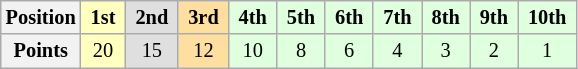<table class="wikitable" style="font-size:85%; text-align:center">
<tr>
<th>Position</th>
<td style="background:#ffffbf;"> <strong>1st</strong> </td>
<td style="background:#dfdfdf;"> <strong>2nd</strong> </td>
<td style="background:#ffdf9f;"> <strong>3rd</strong> </td>
<td style="background:#dfffdf;"> <strong>4th</strong> </td>
<td style="background:#dfffdf;"> <strong>5th</strong> </td>
<td style="background:#dfffdf;"> <strong>6th</strong> </td>
<td style="background:#dfffdf;"> <strong>7th</strong> </td>
<td style="background:#dfffdf;"> <strong>8th</strong> </td>
<td style="background:#dfffdf;"> <strong>9th</strong> </td>
<td style="background:#dfffdf;"> <strong>10th</strong> </td>
</tr>
<tr>
<th>Points</th>
<td style="background:#ffffbf;">20</td>
<td style="background:#dfdfdf;">15</td>
<td style="background:#ffdf9f;">12</td>
<td style="background:#dfffdf;">10</td>
<td style="background:#dfffdf;">8</td>
<td style="background:#dfffdf;">6</td>
<td style="background:#dfffdf;">4</td>
<td style="background:#dfffdf;">3</td>
<td style="background:#dfffdf;">2</td>
<td style="background:#dfffdf;">1</td>
</tr>
</table>
